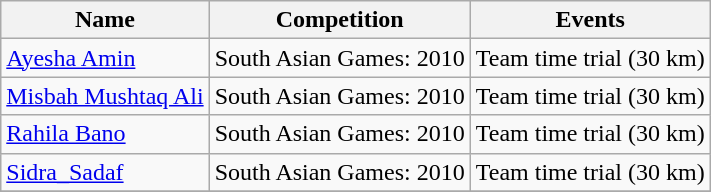<table class="wikitable sortable">
<tr>
<th>Name</th>
<th>Competition</th>
<th>Events</th>
</tr>
<tr>
<td><a href='#'>Ayesha Amin</a></td>
<td>South Asian Games: 2010</td>
<td>Team time trial (30 km)</td>
</tr>
<tr>
<td><a href='#'>Misbah Mushtaq Ali</a></td>
<td>South Asian Games: 2010</td>
<td>Team time trial (30 km)</td>
</tr>
<tr>
<td><a href='#'>Rahila Bano</a></td>
<td>South Asian Games: 2010</td>
<td>Team time trial (30 km)</td>
</tr>
<tr>
<td><a href='#'>Sidra_Sadaf</a></td>
<td>South Asian Games: 2010</td>
<td>Team time trial (30 km)</td>
</tr>
<tr>
</tr>
</table>
